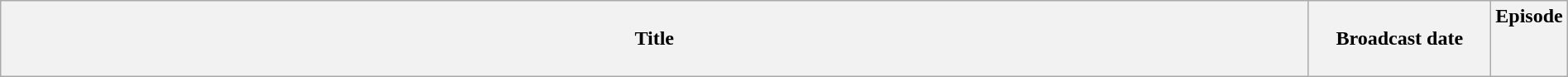<table class="wikitable plainrowheaders" style="width:100%; margin:auto;">
<tr>
<th>Title</th>
<th width="140">Broadcast date</th>
<th width="40">Episode<br><br><br>

</th>
</tr>
</table>
